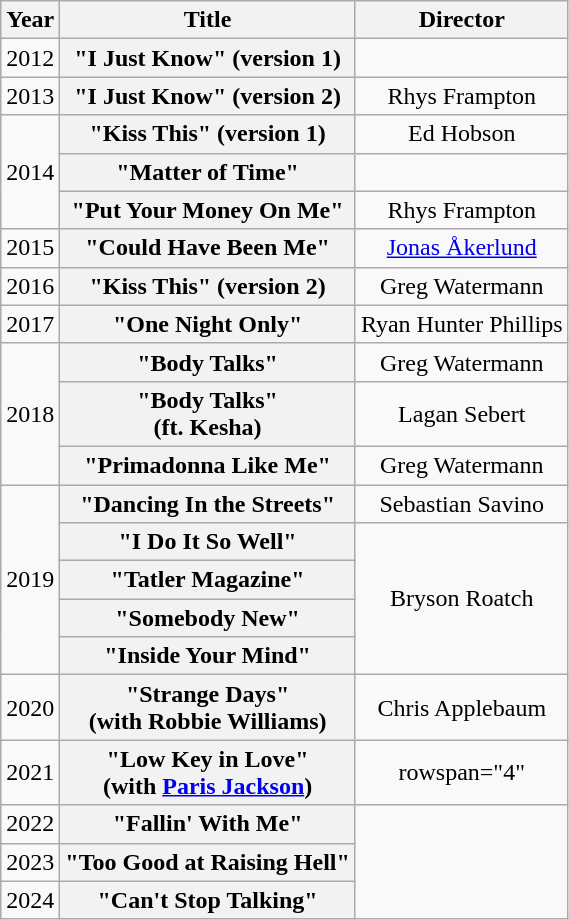<table class="wikitable plainrowheaders" style="text-align:center;">
<tr>
<th scope="col">Year</th>
<th scope="col">Title</th>
<th scope="col">Director</th>
</tr>
<tr>
<td>2012</td>
<th scope="row">"I Just Know" (version 1)</th>
<td></td>
</tr>
<tr>
<td>2013</td>
<th scope="row">"I Just Know" (version 2)</th>
<td>Rhys Frampton</td>
</tr>
<tr>
<td rowspan="3">2014</td>
<th scope="row">"Kiss This" (version 1)</th>
<td>Ed Hobson</td>
</tr>
<tr>
<th scope="row">"Matter of Time"</th>
<td></td>
</tr>
<tr>
<th scope="row">"Put Your Money On Me"</th>
<td>Rhys Frampton</td>
</tr>
<tr>
<td>2015</td>
<th scope="row">"Could Have Been Me"</th>
<td><a href='#'>Jonas Åkerlund</a></td>
</tr>
<tr>
<td>2016</td>
<th scope="row">"Kiss This" (version 2)</th>
<td>Greg Watermann</td>
</tr>
<tr>
<td>2017</td>
<th scope="row">"One Night Only"</th>
<td>Ryan Hunter Phillips</td>
</tr>
<tr>
<td rowspan="3">2018</td>
<th scope="row">"Body Talks"</th>
<td>Greg Watermann</td>
</tr>
<tr>
<th scope="row">"Body Talks" <br><span>(ft. Kesha)</span></th>
<td>Lagan Sebert</td>
</tr>
<tr>
<th scope="row">"Primadonna Like Me"</th>
<td>Greg Watermann</td>
</tr>
<tr>
<td rowspan="5">2019</td>
<th scope="row">"Dancing In the Streets"</th>
<td>Sebastian Savino</td>
</tr>
<tr>
<th scope="row">"I Do It So Well"</th>
<td rowspan="4">Bryson Roatch</td>
</tr>
<tr>
<th scope="row">"Tatler Magazine"</th>
</tr>
<tr>
<th scope="row">"Somebody New"</th>
</tr>
<tr>
<th scope="row">"Inside Your Mind"</th>
</tr>
<tr>
<td>2020</td>
<th scope="row">"Strange Days" <br><span>(with Robbie Williams)</span></th>
<td>Chris Applebaum</td>
</tr>
<tr>
<td>2021</td>
<th scope="row">"Low Key in Love"<br><span>(with <a href='#'>Paris Jackson</a>)</span></th>
<td>rowspan="4" </td>
</tr>
<tr>
<td>2022</td>
<th scope="row">"Fallin' With Me"</th>
</tr>
<tr>
<td>2023</td>
<th scope="row">"Too Good at Raising Hell"</th>
</tr>
<tr>
<td>2024</td>
<th scope="row">"Can't Stop Talking"</th>
</tr>
</table>
